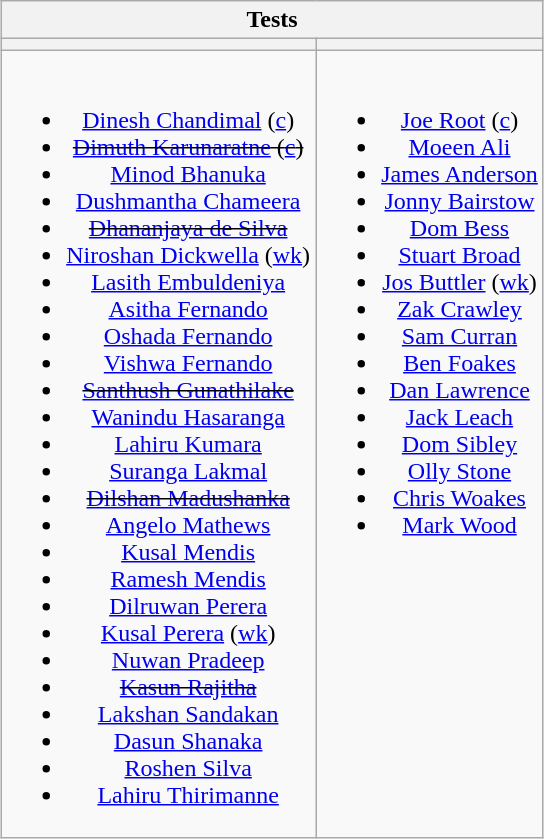<table class="wikitable" style="text-align:center; margin:auto">
<tr>
<th colspan=2>Tests</th>
</tr>
<tr>
<th></th>
<th></th>
</tr>
<tr style="vertical-align:top">
<td><br><ul><li><a href='#'>Dinesh Chandimal</a> (<a href='#'>c</a>)</li><li><s><a href='#'>Dimuth Karunaratne</a> (<a href='#'>c</a>)</s></li><li><a href='#'>Minod Bhanuka</a></li><li><a href='#'>Dushmantha Chameera</a></li><li><s><a href='#'>Dhananjaya de Silva</a></s></li><li><a href='#'>Niroshan Dickwella</a> (<a href='#'>wk</a>)</li><li><a href='#'>Lasith Embuldeniya</a></li><li><a href='#'>Asitha Fernando</a></li><li><a href='#'>Oshada Fernando</a></li><li><a href='#'>Vishwa Fernando</a></li><li><s><a href='#'>Santhush Gunathilake</a></s></li><li><a href='#'>Wanindu Hasaranga</a></li><li><a href='#'>Lahiru Kumara</a></li><li><a href='#'>Suranga Lakmal</a></li><li><s><a href='#'>Dilshan Madushanka</a></s></li><li><a href='#'>Angelo Mathews</a></li><li><a href='#'>Kusal Mendis</a></li><li><a href='#'>Ramesh Mendis</a></li><li><a href='#'>Dilruwan Perera</a></li><li><a href='#'>Kusal Perera</a> (<a href='#'>wk</a>)</li><li><a href='#'>Nuwan Pradeep</a></li><li><s><a href='#'>Kasun Rajitha</a></s></li><li><a href='#'>Lakshan Sandakan</a></li><li><a href='#'>Dasun Shanaka</a></li><li><a href='#'>Roshen Silva</a></li><li><a href='#'>Lahiru Thirimanne</a></li></ul></td>
<td><br><ul><li><a href='#'>Joe Root</a> (<a href='#'>c</a>)</li><li><a href='#'>Moeen Ali</a></li><li><a href='#'>James Anderson</a></li><li><a href='#'>Jonny Bairstow</a></li><li><a href='#'>Dom Bess</a></li><li><a href='#'>Stuart Broad</a></li><li><a href='#'>Jos Buttler</a> (<a href='#'>wk</a>)</li><li><a href='#'>Zak Crawley</a></li><li><a href='#'>Sam Curran</a></li><li><a href='#'>Ben Foakes</a></li><li><a href='#'>Dan Lawrence</a></li><li><a href='#'>Jack Leach</a></li><li><a href='#'>Dom Sibley</a></li><li><a href='#'>Olly Stone</a></li><li><a href='#'>Chris Woakes</a></li><li><a href='#'>Mark Wood</a></li></ul></td>
</tr>
</table>
